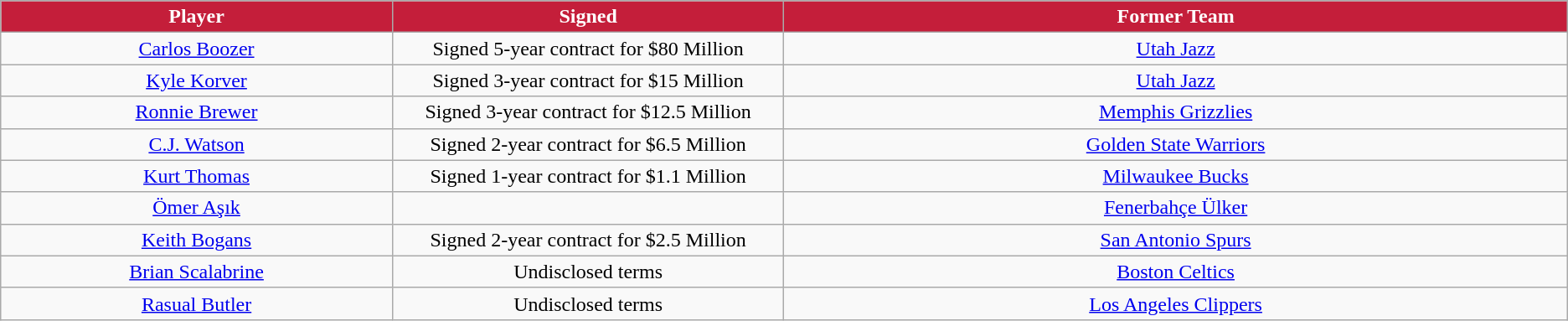<table class="wikitable sortable sortable">
<tr>
<th style="background:#C41E3A; color:white" width="10%">Player</th>
<th style="background:#C41E3A; color:white" width="10%">Signed</th>
<th style="background:#C41E3A; color:white" width="20%">Former Team</th>
</tr>
<tr style="text-align: center">
<td><a href='#'>Carlos Boozer</a></td>
<td>Signed 5-year contract for $80 Million</td>
<td><a href='#'>Utah Jazz</a></td>
</tr>
<tr style="text-align: center">
<td><a href='#'>Kyle Korver</a></td>
<td>Signed 3-year contract for $15 Million</td>
<td><a href='#'>Utah Jazz</a></td>
</tr>
<tr style="text-align: center">
<td><a href='#'>Ronnie Brewer</a></td>
<td>Signed 3-year contract for $12.5 Million</td>
<td><a href='#'>Memphis Grizzlies</a></td>
</tr>
<tr style="text-align: center">
<td><a href='#'>C.J. Watson</a></td>
<td>Signed 2-year contract for $6.5 Million</td>
<td><a href='#'>Golden State Warriors</a></td>
</tr>
<tr style="text-align: center">
<td><a href='#'>Kurt Thomas</a></td>
<td>Signed 1-year contract for $1.1 Million</td>
<td><a href='#'>Milwaukee Bucks</a></td>
</tr>
<tr style="text-align: center">
<td><a href='#'>Ömer Aşık</a></td>
<td></td>
<td> <a href='#'>Fenerbahçe Ülker</a></td>
</tr>
<tr style="text-align: center">
<td><a href='#'>Keith Bogans</a></td>
<td>Signed 2-year contract for $2.5 Million</td>
<td><a href='#'>San Antonio Spurs</a></td>
</tr>
<tr style="text-align: center">
<td><a href='#'>Brian Scalabrine</a></td>
<td>Undisclosed terms</td>
<td><a href='#'>Boston Celtics</a></td>
</tr>
<tr style="text-align: center">
<td><a href='#'>Rasual Butler</a></td>
<td>Undisclosed terms</td>
<td><a href='#'>Los Angeles Clippers</a></td>
</tr>
</table>
